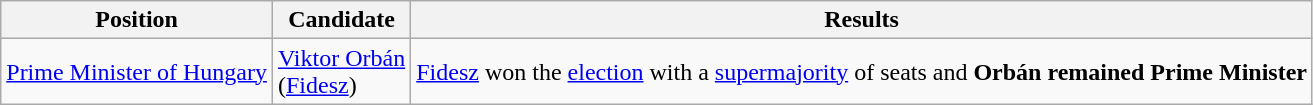<table class="wikitable sortable">
<tr>
<th bgcolor="teal">Position</th>
<th bgcolor="teal"><span>Candidate</span></th>
<th>Results</th>
</tr>
<tr>
<td> <a href='#'>Prime Minister of Hungary</a></td>
<td><a href='#'>Viktor Orbán</a><br>(<a href='#'>Fidesz</a>)</td>
<td><strong></strong> <a href='#'>Fidesz</a> won the <a href='#'>election</a> with a <a href='#'>supermajority</a> of seats and <strong>Orbán remained Prime Minister</strong></td>
</tr>
</table>
